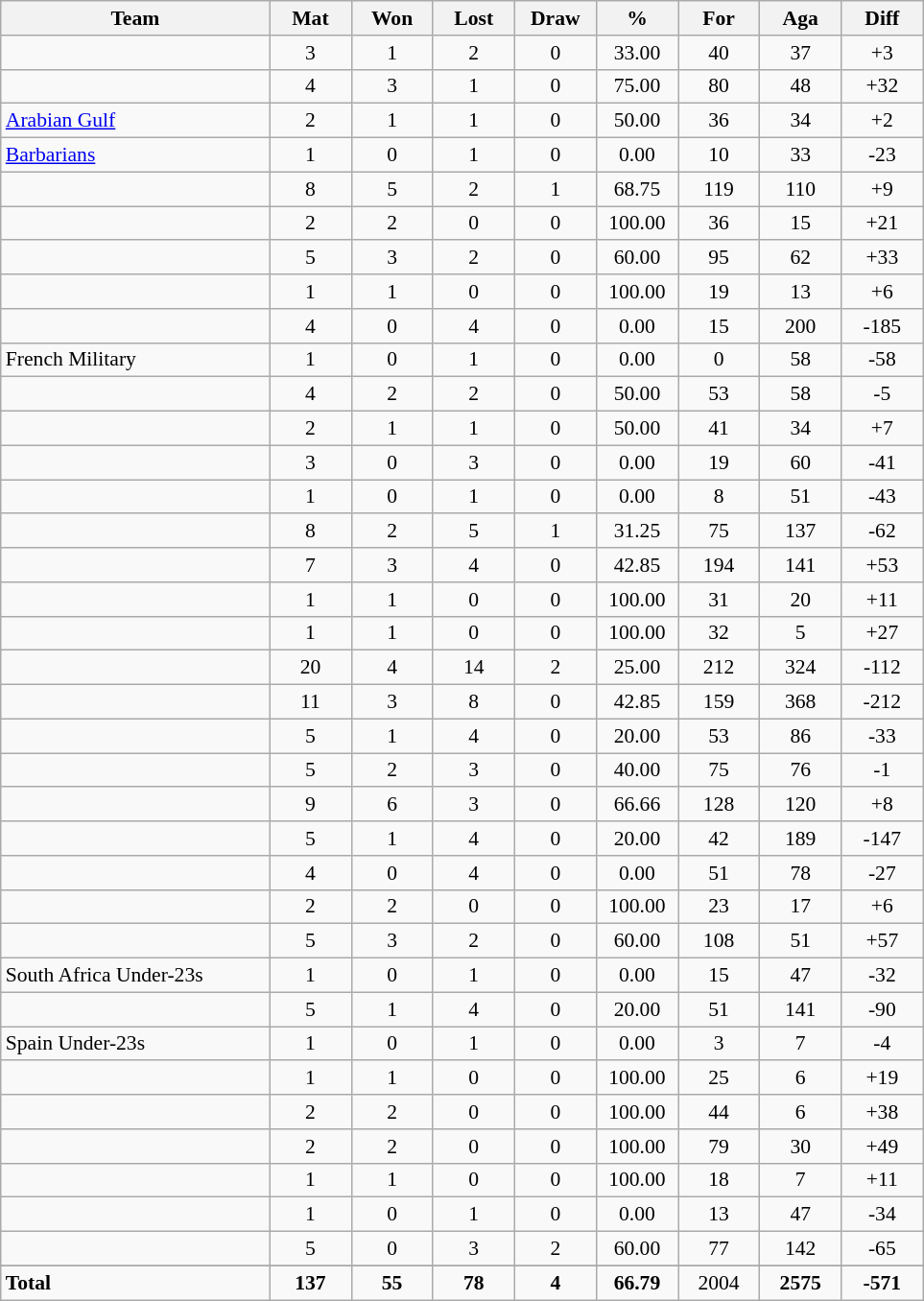<table class="wikitable sortable" style="font-size:90%">
<tr>
<th style="width:180px;">Team</th>
<th style="width:50px;">Mat</th>
<th style="width:50px;">Won</th>
<th style="width:50px;">Lost</th>
<th style="width:50px;">Draw</th>
<th style="width:50px;">%</th>
<th style="width:50px;">For</th>
<th style="width:50px;">Aga</th>
<th style="width:50px;">Diff</th>
</tr>
<tr align="center">
<td align="left"></td>
<td>3</td>
<td>1</td>
<td>2</td>
<td>0</td>
<td>33.00</td>
<td>40</td>
<td>37</td>
<td>+3</td>
</tr>
<tr align="center">
<td align="left"></td>
<td>4</td>
<td>3</td>
<td>1</td>
<td>0</td>
<td>75.00</td>
<td>80</td>
<td>48</td>
<td>+32</td>
</tr>
<tr align="center">
<td align="left"><a href='#'>Arabian Gulf</a></td>
<td>2</td>
<td>1</td>
<td>1</td>
<td>0</td>
<td>50.00</td>
<td>36</td>
<td>34</td>
<td>+2</td>
</tr>
<tr align="center">
<td align="left"><a href='#'>Barbarians</a></td>
<td>1</td>
<td>0</td>
<td>1</td>
<td>0</td>
<td>0.00</td>
<td>10</td>
<td>33</td>
<td>-23</td>
</tr>
<tr align="center">
<td align="left"></td>
<td>8</td>
<td>5</td>
<td>2</td>
<td>1</td>
<td>68.75</td>
<td>119</td>
<td>110</td>
<td>+9</td>
</tr>
<tr align="center">
<td align="left"></td>
<td>2</td>
<td>2</td>
<td>0</td>
<td>0</td>
<td>100.00</td>
<td>36</td>
<td>15</td>
<td>+21</td>
</tr>
<tr align="center">
<td align="left"></td>
<td>5</td>
<td>3</td>
<td>2</td>
<td>0</td>
<td>60.00</td>
<td>95</td>
<td>62</td>
<td>+33</td>
</tr>
<tr align="center">
<td align="left"></td>
<td>1</td>
<td>1</td>
<td>0</td>
<td>0</td>
<td>100.00</td>
<td>19</td>
<td>13</td>
<td>+6</td>
</tr>
<tr align="center">
<td align="left"></td>
<td>4</td>
<td>0</td>
<td>4</td>
<td>0</td>
<td>0.00</td>
<td>15</td>
<td>200</td>
<td>-185</td>
</tr>
<tr align="center">
<td align="left"> French Military</td>
<td>1</td>
<td>0</td>
<td>1</td>
<td>0</td>
<td>0.00</td>
<td>0</td>
<td>58</td>
<td>-58</td>
</tr>
<tr align="center">
<td align="left"></td>
<td>4</td>
<td>2</td>
<td>2</td>
<td>0</td>
<td>50.00</td>
<td>53</td>
<td>58</td>
<td>-5</td>
</tr>
<tr align="center">
<td align="left"></td>
<td>2</td>
<td>1</td>
<td>1</td>
<td>0</td>
<td>50.00</td>
<td>41</td>
<td>34</td>
<td>+7</td>
</tr>
<tr align="center">
<td align="left"></td>
<td>3</td>
<td>0</td>
<td>3</td>
<td>0</td>
<td>0.00</td>
<td>19</td>
<td>60</td>
<td>-41</td>
</tr>
<tr align="center">
<td align="left"></td>
<td>1</td>
<td>0</td>
<td>1</td>
<td>0</td>
<td>0.00</td>
<td>8</td>
<td>51</td>
<td>-43</td>
</tr>
<tr align="center">
<td align="left"></td>
<td>8</td>
<td>2</td>
<td>5</td>
<td>1</td>
<td>31.25</td>
<td>75</td>
<td>137</td>
<td>-62</td>
</tr>
<tr align="center">
<td align="left"></td>
<td>7</td>
<td>3</td>
<td>4</td>
<td>0</td>
<td>42.85</td>
<td>194</td>
<td>141</td>
<td>+53</td>
</tr>
<tr align="center">
<td align="left"></td>
<td>1</td>
<td>1</td>
<td>0</td>
<td>0</td>
<td>100.00</td>
<td>31</td>
<td>20</td>
<td>+11</td>
</tr>
<tr align="center">
<td align="left"></td>
<td>1</td>
<td>1</td>
<td>0</td>
<td>0</td>
<td>100.00</td>
<td>32</td>
<td>5</td>
<td>+27</td>
</tr>
<tr align="center">
<td align="left"></td>
<td>20</td>
<td>4</td>
<td>14</td>
<td>2</td>
<td>25.00</td>
<td>212</td>
<td>324</td>
<td>-112</td>
</tr>
<tr align="center">
<td align="left"></td>
<td>11</td>
<td>3</td>
<td>8</td>
<td>0</td>
<td>42.85</td>
<td>159</td>
<td>368</td>
<td>-212</td>
</tr>
<tr align="center">
<td align="left"></td>
<td>5</td>
<td>1</td>
<td>4</td>
<td>0</td>
<td>20.00</td>
<td>53</td>
<td>86</td>
<td>-33</td>
</tr>
<tr align="center">
<td align="left"></td>
<td>5</td>
<td>2</td>
<td>3</td>
<td>0</td>
<td>40.00</td>
<td>75</td>
<td>76</td>
<td>-1</td>
</tr>
<tr align="center">
<td align="left"></td>
<td>9</td>
<td>6</td>
<td>3</td>
<td>0</td>
<td>66.66</td>
<td>128</td>
<td>120</td>
<td>+8</td>
</tr>
<tr align="center">
<td align="left"></td>
<td>5</td>
<td>1</td>
<td>4</td>
<td>0</td>
<td>20.00</td>
<td>42</td>
<td>189</td>
<td>-147</td>
</tr>
<tr align="center">
<td align="left"></td>
<td>4</td>
<td>0</td>
<td>4</td>
<td>0</td>
<td>0.00</td>
<td>51</td>
<td>78</td>
<td>-27</td>
</tr>
<tr align="center">
<td align="left"></td>
<td>2</td>
<td>2</td>
<td>0</td>
<td>0</td>
<td>100.00</td>
<td>23</td>
<td>17</td>
<td>+6</td>
</tr>
<tr align="center">
<td align="left"></td>
<td>5</td>
<td>3</td>
<td>2</td>
<td>0</td>
<td>60.00</td>
<td>108</td>
<td>51</td>
<td>+57</td>
</tr>
<tr align="center">
<td align="left"> South Africa Under-23s</td>
<td>1</td>
<td>0</td>
<td>1</td>
<td>0</td>
<td>0.00</td>
<td>15</td>
<td>47</td>
<td>-32</td>
</tr>
<tr align="center">
<td align="left"></td>
<td>5</td>
<td>1</td>
<td>4</td>
<td>0</td>
<td>20.00</td>
<td>51</td>
<td>141</td>
<td>-90</td>
</tr>
<tr align="center">
<td align="left"> Spain Under-23s</td>
<td>1</td>
<td>0</td>
<td>1</td>
<td>0</td>
<td>0.00</td>
<td>3</td>
<td>7</td>
<td>-4</td>
</tr>
<tr align="center">
<td align="left"></td>
<td>1</td>
<td>1</td>
<td>0</td>
<td>0</td>
<td>100.00</td>
<td>25</td>
<td>6</td>
<td>+19</td>
</tr>
<tr align="center">
<td align="left"></td>
<td>2</td>
<td>2</td>
<td>0</td>
<td>0</td>
<td>100.00</td>
<td>44</td>
<td>6</td>
<td>+38</td>
</tr>
<tr align="center">
<td align="left"></td>
<td>2</td>
<td>2</td>
<td>0</td>
<td>0</td>
<td>100.00</td>
<td>79</td>
<td>30</td>
<td>+49</td>
</tr>
<tr align="center">
<td align="left"></td>
<td>1</td>
<td>1</td>
<td>0</td>
<td>0</td>
<td>100.00</td>
<td>18</td>
<td>7</td>
<td>+11</td>
</tr>
<tr align="center">
<td align="left"></td>
<td>1</td>
<td>0</td>
<td>1</td>
<td>0</td>
<td>0.00</td>
<td>13</td>
<td>47</td>
<td>-34</td>
</tr>
<tr align="center">
<td align="left"></td>
<td>5</td>
<td>0</td>
<td>3</td>
<td>2</td>
<td>60.00</td>
<td>77</td>
<td>142</td>
<td>-65</td>
</tr>
<tr align="center">
</tr>
<tr align="center" class="sortbottom">
<td align="left"><strong>Total</strong></td>
<td><strong>137</strong></td>
<td><strong>55</strong></td>
<td><strong>78</strong></td>
<td><strong>4</strong></td>
<td><strong>66.79</strong></td>
<td>2004</td>
<td><strong>2575</strong></td>
<td><strong>-571</strong></td>
</tr>
</table>
